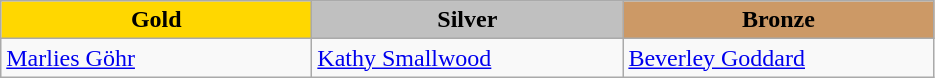<table class="wikitable" style="text-align:left">
<tr align="center">
<td width=200 bgcolor=gold><strong>Gold</strong></td>
<td width=200 bgcolor=silver><strong>Silver</strong></td>
<td width=200 bgcolor=CC9966><strong>Bronze</strong></td>
</tr>
<tr>
<td><a href='#'>Marlies Göhr</a><br><em></em></td>
<td><a href='#'>Kathy Smallwood</a><br><em></em></td>
<td><a href='#'>Beverley Goddard</a><br><em></em></td>
</tr>
</table>
